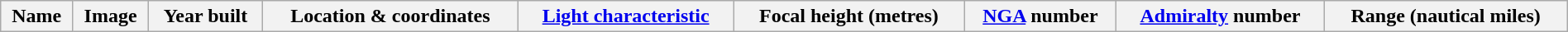<table class="wikitable sortable" style="width:100%">
<tr>
<th>Name</th>
<th>Image</th>
<th>Year built</th>
<th>Location & coordinates</th>
<th><a href='#'>Light characteristic</a></th>
<th>Focal height (metres)</th>
<th><a href='#'>NGA</a> number</th>
<th><a href='#'>Admiralty</a> number</th>
<th>Range (nautical miles)<br>













</th>
</tr>
</table>
